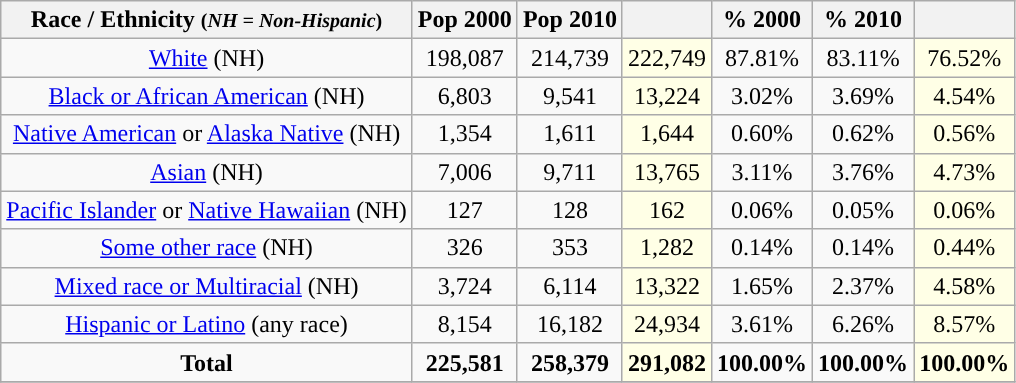<table class="wikitable" style="text-align:center;">
<tr>
<th>Race / Ethnicity <small>(<em>NH = Non-Hispanic</em>)</small></th>
<th>Pop 2000</th>
<th>Pop 2010</th>
<th></th>
<th>% 2000</th>
<th>% 2010</th>
<th></th>
</tr>
<tr>
<td><a href='#'>White</a> (NH)</td>
<td>198,087</td>
<td>214,739</td>
<td style='background: #ffffe6;'>222,749</td>
<td>87.81%</td>
<td>83.11%</td>
<td style='background: #ffffe6;'>76.52%</td>
</tr>
<tr>
<td><a href='#'>Black or African American</a> (NH)</td>
<td>6,803</td>
<td>9,541</td>
<td style='background: #ffffe6;'>13,224</td>
<td>3.02%</td>
<td>3.69%</td>
<td style='background: #ffffe6;'>4.54%</td>
</tr>
<tr>
<td><a href='#'>Native American</a> or <a href='#'>Alaska Native</a> (NH)</td>
<td>1,354</td>
<td>1,611</td>
<td style='background: #ffffe6;'>1,644</td>
<td>0.60%</td>
<td>0.62%</td>
<td style='background: #ffffe6;'>0.56%</td>
</tr>
<tr>
<td><a href='#'>Asian</a> (NH)</td>
<td>7,006</td>
<td>9,711</td>
<td style='background: #ffffe6;'>13,765</td>
<td>3.11%</td>
<td>3.76%</td>
<td style='background: #ffffe6;'>4.73%</td>
</tr>
<tr>
<td><a href='#'>Pacific Islander</a> or <a href='#'>Native Hawaiian</a> (NH)</td>
<td>127</td>
<td>128</td>
<td style='background: #ffffe6;'>162</td>
<td>0.06%</td>
<td>0.05%</td>
<td style='background: #ffffe6;'>0.06%</td>
</tr>
<tr>
<td><a href='#'>Some other race</a> (NH)</td>
<td>326</td>
<td>353</td>
<td style='background: #ffffe6;'>1,282</td>
<td>0.14%</td>
<td>0.14%</td>
<td style='background: #ffffe6;'>0.44%</td>
</tr>
<tr>
<td><a href='#'>Mixed race or Multiracial</a> (NH)</td>
<td>3,724</td>
<td>6,114</td>
<td style='background: #ffffe6;'>13,322</td>
<td>1.65%</td>
<td>2.37%</td>
<td style='background: #ffffe6;'>4.58%</td>
</tr>
<tr>
<td><a href='#'>Hispanic or Latino</a> (any race)</td>
<td>8,154</td>
<td>16,182</td>
<td style='background: #ffffe6;'>24,934</td>
<td>3.61%</td>
<td>6.26%</td>
<td style='background: #ffffe6;'>8.57%</td>
</tr>
<tr>
<td><strong>Total</strong></td>
<td><strong>225,581</strong></td>
<td><strong>258,379</strong></td>
<td style='background: #ffffe6;'><strong>291,082</strong></td>
<td><strong>100.00%</strong></td>
<td><strong>100.00%</strong></td>
<td style='background: #ffffe6;'><strong>100.00%</strong></td>
</tr>
<tr>
</tr>
</table>
